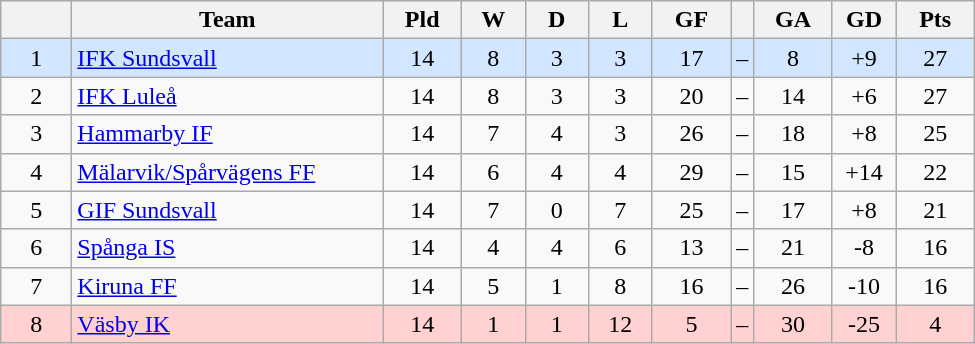<table class="wikitable" style="text-align: center">
<tr>
<th style="width: 40px;"></th>
<th style="width: 200px;">Team</th>
<th style="width: 45px;">Pld</th>
<th style="width: 35px;">W</th>
<th style="width: 35px;">D</th>
<th style="width: 35px;">L</th>
<th style="width: 45px;">GF</th>
<th></th>
<th style="width: 45px;">GA</th>
<th style="width: 35px;">GD</th>
<th style="width: 45px;">Pts</th>
</tr>
<tr style="background: #d2e6ff">
<td>1</td>
<td style="text-align: left;"><a href='#'>IFK Sundsvall</a></td>
<td>14</td>
<td>8</td>
<td>3</td>
<td>3</td>
<td>17</td>
<td>–</td>
<td>8</td>
<td>+9</td>
<td>27</td>
</tr>
<tr>
<td>2</td>
<td style="text-align: left;"><a href='#'>IFK Luleå</a></td>
<td>14</td>
<td>8</td>
<td>3</td>
<td>3</td>
<td>20</td>
<td>–</td>
<td>14</td>
<td>+6</td>
<td>27</td>
</tr>
<tr>
<td>3</td>
<td style="text-align: left;"><a href='#'>Hammarby IF</a></td>
<td>14</td>
<td>7</td>
<td>4</td>
<td>3</td>
<td>26</td>
<td>–</td>
<td>18</td>
<td>+8</td>
<td>25</td>
</tr>
<tr>
<td>4</td>
<td style="text-align: left;"><a href='#'>Mälarvik/Spårvägens FF</a></td>
<td>14</td>
<td>6</td>
<td>4</td>
<td>4</td>
<td>29</td>
<td>–</td>
<td>15</td>
<td>+14</td>
<td>22</td>
</tr>
<tr>
<td>5</td>
<td style="text-align: left;"><a href='#'>GIF Sundsvall</a></td>
<td>14</td>
<td>7</td>
<td>0</td>
<td>7</td>
<td>25</td>
<td>–</td>
<td>17</td>
<td>+8</td>
<td>21</td>
</tr>
<tr>
<td>6</td>
<td style="text-align: left;"><a href='#'>Spånga IS</a></td>
<td>14</td>
<td>4</td>
<td>4</td>
<td>6</td>
<td>13</td>
<td>–</td>
<td>21</td>
<td>-8</td>
<td>16</td>
</tr>
<tr>
<td>7</td>
<td style="text-align: left;"><a href='#'>Kiruna FF</a></td>
<td>14</td>
<td>5</td>
<td>1</td>
<td>8</td>
<td>16</td>
<td>–</td>
<td>26</td>
<td>-10</td>
<td>16</td>
</tr>
<tr style="background: #ffd1d1">
<td>8</td>
<td style="text-align: left;"><a href='#'>Väsby IK</a></td>
<td>14</td>
<td>1</td>
<td>1</td>
<td>12</td>
<td>5</td>
<td>–</td>
<td>30</td>
<td>-25</td>
<td>4</td>
</tr>
</table>
